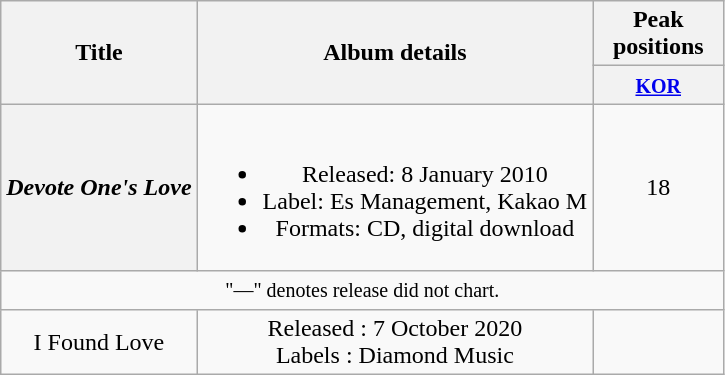<table class="wikitable plainrowheaders" style="text-align:center;">
<tr>
<th scope="col" rowspan="2">Title</th>
<th scope="col" rowspan="2">Album details</th>
<th scope="col" colspan="1" style="width:5em;">Peak positions</th>
</tr>
<tr>
<th><small><a href='#'>KOR</a></small><br></th>
</tr>
<tr>
<th scope="row"><em>Devote One's Love</em></th>
<td><br><ul><li>Released: 8 January 2010</li><li>Label: Es Management, Kakao M</li><li>Formats: CD, digital download</li></ul></td>
<td>18</td>
</tr>
<tr>
<td colspan="3" align="center"><small>"—" denotes release did not chart.</small></td>
</tr>
<tr>
<td>I Found Love</td>
<td>Released : 7 October 2020<br>Labels : Diamond Music
</td>
<td></td>
</tr>
</table>
